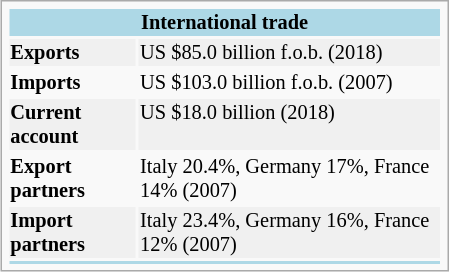<table style="width: 22em; font-size: 85%; text-align: left;" class="infobox">
<tr>
<th align="center" bgcolor="lightblue" colspan="3">International trade</th>
</tr>
<tr>
<th style="background:#f0f0f0;" align="left" valign="top">Exports</th>
<td style="background:#f0f0f0;" valign="top">US $85.0 billion f.o.b. (2018)</td>
</tr>
<tr>
<th align="left" valign="top">Imports</th>
<td valign="top">US $103.0 billion f.o.b. (2007)</td>
</tr>
<tr>
<th style="background:#f0f0f0;" align="left" valign="top">Current account</th>
<td style="background:#f0f0f0;" valign="top"> US $18.0 billion (2018)</td>
</tr>
<tr>
<th align="left" valign="top">Export partners</th>
<td valign="top">Italy 20.4%, Germany 17%, France 14% (2007)</td>
</tr>
<tr>
<th style="background:#f0f0f0;" align="left" valign="top">Import partners</th>
<td style="background:#f0f0f0;" valign="top">Italy 23.4%, Germany 16%, France 12% (2007)</td>
</tr>
<tr>
<td align="center" bgcolor="lightblue" colspan="2"></td>
</tr>
</table>
